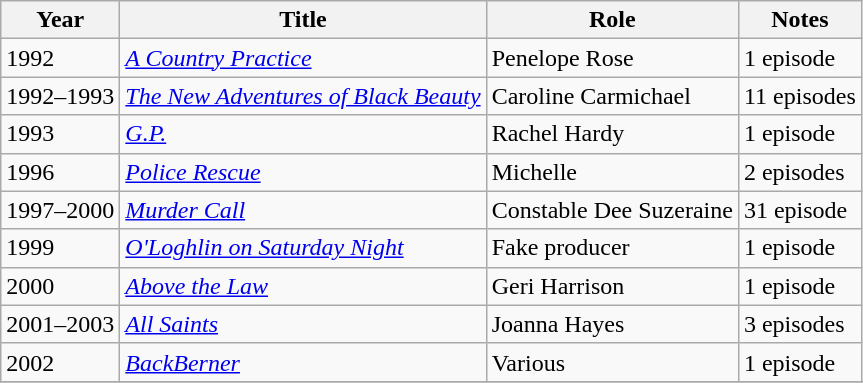<table class="wikitable">
<tr>
<th>Year</th>
<th>Title</th>
<th>Role</th>
<th>Notes</th>
</tr>
<tr>
<td>1992</td>
<td><em><a href='#'>A Country Practice</a></em></td>
<td>Penelope Rose</td>
<td>1 episode</td>
</tr>
<tr>
<td>1992–1993</td>
<td><em><a href='#'>The New Adventures of Black Beauty</a></em></td>
<td>Caroline Carmichael</td>
<td>11 episodes</td>
</tr>
<tr>
<td>1993</td>
<td><em><a href='#'>G.P.</a></em></td>
<td>Rachel Hardy</td>
<td>1 episode</td>
</tr>
<tr>
<td>1996</td>
<td><em><a href='#'>Police Rescue</a></em></td>
<td>Michelle</td>
<td>2 episodes</td>
</tr>
<tr>
<td>1997–2000</td>
<td><em><a href='#'>Murder Call</a></em></td>
<td>Constable Dee Suzeraine</td>
<td>31 episode</td>
</tr>
<tr>
<td>1999</td>
<td><em><a href='#'>O'Loghlin on Saturday Night</a></em></td>
<td>Fake producer</td>
<td>1 episode</td>
</tr>
<tr>
<td>2000</td>
<td><em><a href='#'>Above the Law</a></em></td>
<td>Geri Harrison</td>
<td>1 episode</td>
</tr>
<tr>
<td>2001–2003</td>
<td><em><a href='#'>All Saints</a></em></td>
<td>Joanna Hayes</td>
<td>3 episodes</td>
</tr>
<tr>
<td>2002</td>
<td><em><a href='#'>BackBerner</a></em></td>
<td>Various</td>
<td>1 episode</td>
</tr>
<tr>
</tr>
</table>
